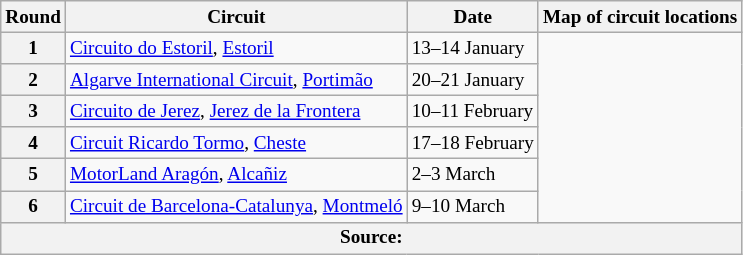<table class="wikitable" style="font-size: 80%">
<tr>
<th>Round</th>
<th>Circuit</th>
<th>Date</th>
<th>Map of circuit locations</th>
</tr>
<tr>
<th>1</th>
<td> <a href='#'>Circuito do Estoril</a>, <a href='#'>Estoril</a></td>
<td>13–14 January</td>
<td rowspan="6"></td>
</tr>
<tr>
<th>2</th>
<td> <a href='#'>Algarve International Circuit</a>, <a href='#'>Portimão</a></td>
<td>20–21 January</td>
</tr>
<tr>
<th>3</th>
<td> <a href='#'>Circuito de Jerez</a>, <a href='#'>Jerez de la Frontera</a></td>
<td>10–11 February</td>
</tr>
<tr>
<th>4</th>
<td> <a href='#'>Circuit Ricardo Tormo</a>, <a href='#'>Cheste</a></td>
<td>17–18 February</td>
</tr>
<tr>
<th>5</th>
<td> <a href='#'>MotorLand Aragón</a>, <a href='#'>Alcañiz</a></td>
<td>2–3 March</td>
</tr>
<tr>
<th>6</th>
<td> <a href='#'>Circuit de Barcelona-Catalunya</a>, <a href='#'>Montmeló</a></td>
<td>9–10 March</td>
</tr>
<tr>
<th colspan="4">Source:</th>
</tr>
</table>
